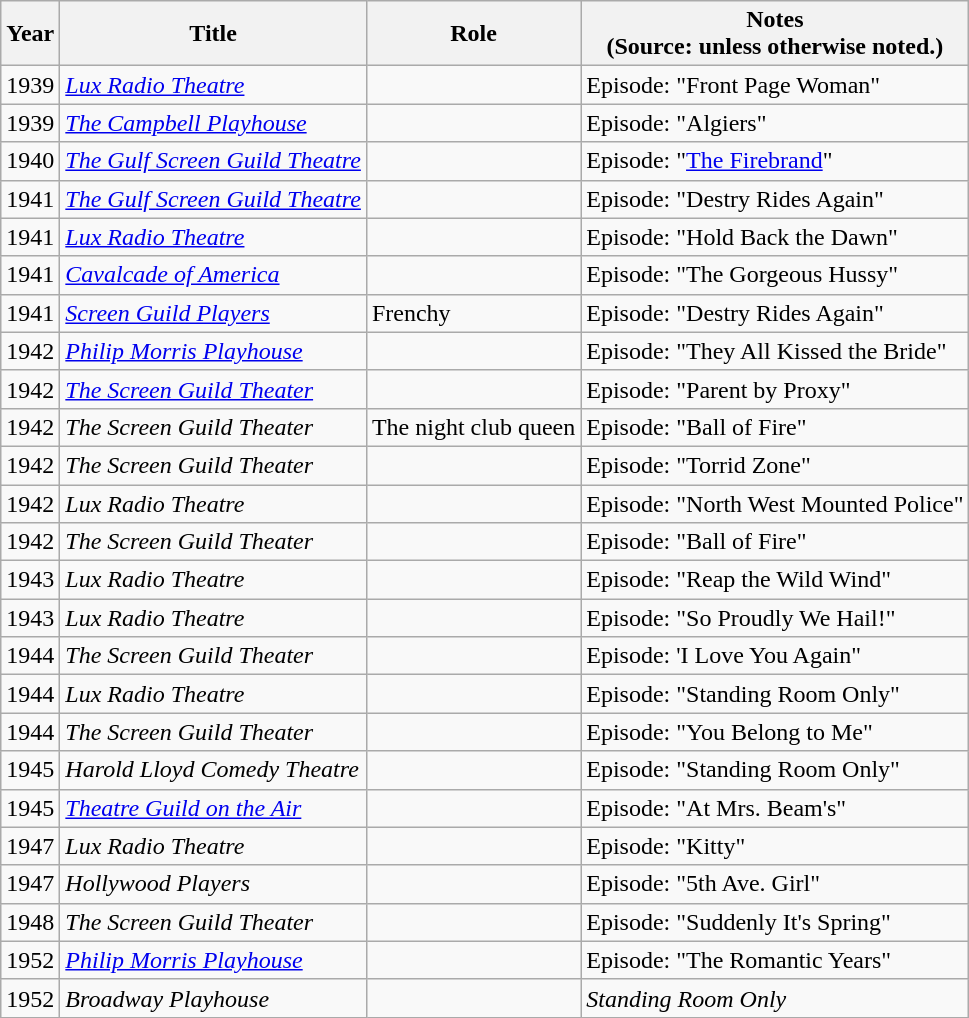<table class="wikitable sortable">
<tr>
<th>Year</th>
<th>Title</th>
<th>Role</th>
<th class="unsortable">Notes<br>(Source: unless otherwise noted.)</th>
</tr>
<tr>
<td>1939</td>
<td><em><a href='#'>Lux Radio Theatre</a></em></td>
<td></td>
<td>Episode: "Front Page Woman"</td>
</tr>
<tr>
<td>1939</td>
<td><em><a href='#'>The Campbell Playhouse</a></em></td>
<td></td>
<td>Episode: "Algiers"</td>
</tr>
<tr>
<td>1940</td>
<td><em><a href='#'>The Gulf Screen Guild Theatre</a></em></td>
<td></td>
<td>Episode: "<a href='#'>The Firebrand</a>"</td>
</tr>
<tr>
<td>1941</td>
<td><em><a href='#'>The Gulf Screen Guild Theatre</a></em></td>
<td></td>
<td>Episode: "Destry Rides Again"</td>
</tr>
<tr>
<td>1941</td>
<td><em><a href='#'>Lux Radio Theatre</a></em></td>
<td></td>
<td>Episode: "Hold Back the Dawn"</td>
</tr>
<tr>
<td>1941</td>
<td><em><a href='#'>Cavalcade of America</a></em></td>
<td></td>
<td>Episode: "The Gorgeous Hussy"</td>
</tr>
<tr>
<td>1941</td>
<td><em><a href='#'>Screen Guild Players</a></em></td>
<td>Frenchy</td>
<td>Episode: "Destry Rides Again"</td>
</tr>
<tr>
<td>1942</td>
<td><em><a href='#'>Philip Morris Playhouse</a></em></td>
<td></td>
<td>Episode: "They All Kissed the Bride"</td>
</tr>
<tr>
<td>1942</td>
<td><em><a href='#'>The Screen Guild Theater</a></em></td>
<td></td>
<td>Episode: "Parent by Proxy"</td>
</tr>
<tr>
<td>1942</td>
<td><em>The Screen Guild Theater</em></td>
<td>The night club queen</td>
<td>Episode: "Ball of Fire"</td>
</tr>
<tr>
<td>1942</td>
<td><em>The Screen Guild Theater</em></td>
<td></td>
<td>Episode: "Torrid Zone"</td>
</tr>
<tr>
<td>1942</td>
<td><em>Lux Radio Theatre</em></td>
<td></td>
<td>Episode: "North West Mounted Police"</td>
</tr>
<tr>
<td>1942</td>
<td><em>The Screen Guild Theater</em></td>
<td></td>
<td>Episode: "Ball of Fire"</td>
</tr>
<tr>
<td>1943</td>
<td><em>Lux Radio Theatre</em></td>
<td></td>
<td>Episode: "Reap the Wild Wind"</td>
</tr>
<tr>
<td>1943</td>
<td><em>Lux Radio Theatre</em></td>
<td></td>
<td>Episode: "So Proudly We Hail!"</td>
</tr>
<tr>
<td>1944</td>
<td><em>The Screen Guild Theater</em></td>
<td></td>
<td>Episode: 'I Love You Again"</td>
</tr>
<tr>
<td>1944</td>
<td><em>Lux Radio Theatre</em></td>
<td></td>
<td>Episode: "Standing Room Only"</td>
</tr>
<tr>
<td>1944</td>
<td><em>The Screen Guild Theater</em></td>
<td></td>
<td>Episode: "You Belong to Me"</td>
</tr>
<tr>
<td>1945</td>
<td><em>Harold Lloyd Comedy Theatre</em></td>
<td></td>
<td>Episode: "Standing Room Only"</td>
</tr>
<tr>
<td>1945</td>
<td><em><a href='#'>Theatre Guild on the Air</a></em></td>
<td></td>
<td>Episode: "At Mrs. Beam's"</td>
</tr>
<tr>
<td>1947</td>
<td><em>Lux Radio Theatre</em></td>
<td></td>
<td>Episode: "Kitty"</td>
</tr>
<tr>
<td>1947</td>
<td><em>Hollywood Players</em></td>
<td></td>
<td>Episode: "5th Ave. Girl"</td>
</tr>
<tr>
<td>1948</td>
<td><em>The Screen Guild Theater</em></td>
<td></td>
<td>Episode: "Suddenly It's Spring"</td>
</tr>
<tr>
<td>1952</td>
<td><em><a href='#'>Philip Morris Playhouse</a></em></td>
<td></td>
<td>Episode: "The Romantic Years"</td>
</tr>
<tr>
<td>1952</td>
<td><em>Broadway Playhouse</em></td>
<td></td>
<td><em>Standing Room Only</em></td>
</tr>
</table>
